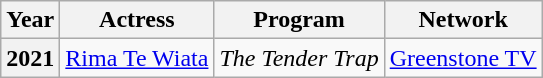<table class="wikitable plainrowheaders">
<tr>
<th>Year</th>
<th>Actress</th>
<th>Program</th>
<th>Network</th>
</tr>
<tr>
<th scope="row">2021</th>
<td><a href='#'>Rima Te Wiata</a></td>
<td><em>The Tender Trap</em></td>
<td><a href='#'>Greenstone TV</a></td>
</tr>
</table>
